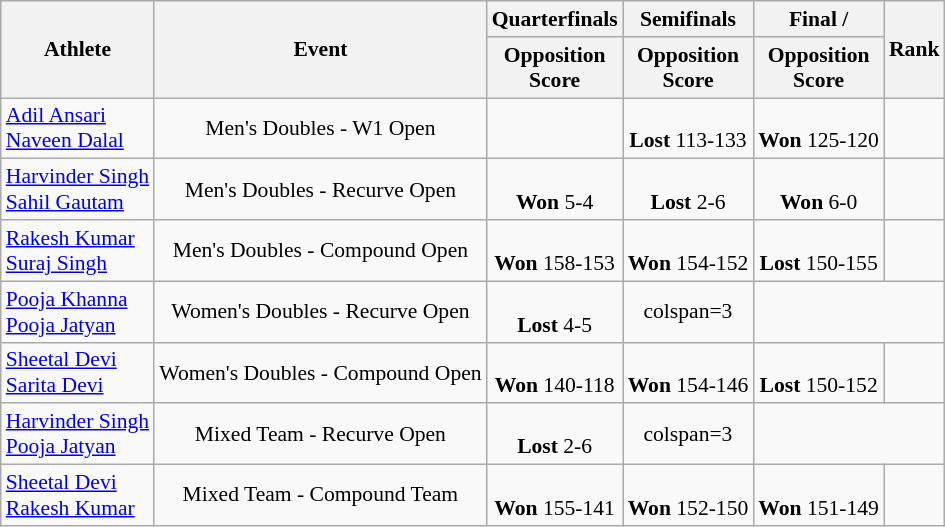<table class="wikitable" style="text-align:center; font-size:90%">
<tr>
<th rowspan="2">Athlete</th>
<th rowspan="2">Event</th>
<th>Quarterfinals</th>
<th>Semifinals</th>
<th>Final / </th>
<th rowspan="2">Rank</th>
</tr>
<tr>
<th>Opposition<br>Score</th>
<th>Opposition<br>Score</th>
<th>Opposition<br>Score</th>
</tr>
<tr>
<td align="left"><a href='#'>Adil Ansari</a><br><a href='#'>Naveen Dalal</a></td>
<td>Men's Doubles - W1 Open</td>
<td></td>
<td><br><strong>Lost</strong> 113-133</td>
<td><br><strong>Won</strong> 125-120</td>
<td></td>
</tr>
<tr>
<td align="left"><a href='#'>Harvinder Singh</a><br><a href='#'>Sahil Gautam</a></td>
<td>Men's Doubles - Recurve Open</td>
<td><br><strong>Won</strong> 5-4</td>
<td><br><strong>Lost</strong> 2-6</td>
<td><br><strong>Won</strong> 6-0</td>
<td></td>
</tr>
<tr>
<td align="left"><a href='#'>Rakesh Kumar</a><br><a href='#'>Suraj Singh</a></td>
<td>Men's Doubles - Compound  Open</td>
<td><br><strong>Won</strong> 158-153</td>
<td><br><strong>Won</strong> 154-152</td>
<td><br><strong>Lost</strong> 150-155</td>
<td></td>
</tr>
<tr>
<td align="left"><a href='#'>Pooja Khanna</a><br><a href='#'>Pooja Jatyan</a></td>
<td>Women's Doubles - Recurve Open</td>
<td><br><strong>Lost</strong> 4-5</td>
<td>colspan=3 </td>
</tr>
<tr>
<td align="left"><a href='#'>Sheetal Devi</a><br><a href='#'>Sarita Devi</a></td>
<td>Women's Doubles - Compound  Open</td>
<td><br><strong>Won</strong> 140-118</td>
<td><br><strong>Won</strong> 154-146</td>
<td><br><strong>Lost</strong> 150-152</td>
<td></td>
</tr>
<tr>
<td align="left"><a href='#'>Harvinder Singh</a><br><a href='#'>Pooja Jatyan</a></td>
<td>Mixed Team - Recurve Open</td>
<td><br><strong>Lost</strong> 2-6</td>
<td>colspan=3 </td>
</tr>
<tr>
<td align="left"><a href='#'>Sheetal Devi</a><br><a href='#'>Rakesh Kumar</a></td>
<td>Mixed Team - Compound Team</td>
<td><br><strong>Won</strong> 155-141</td>
<td><br><strong>Won</strong> 152-150</td>
<td><br><strong>Won</strong> 151-149</td>
<td></td>
</tr>
</table>
